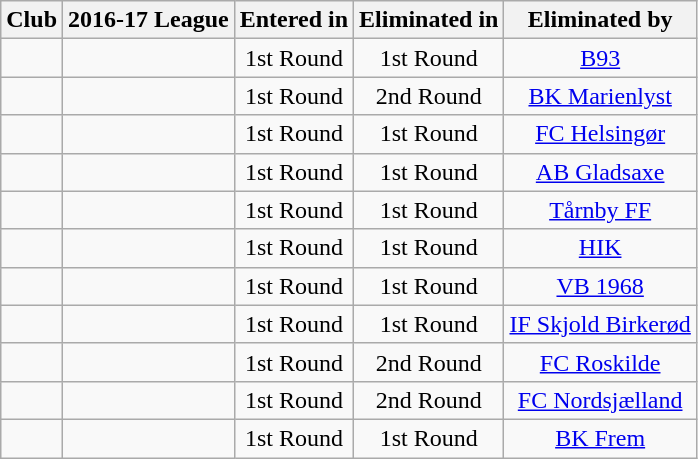<table class="wikitable sortable">
<tr>
<th>Club</th>
<th>2016-17 League</th>
<th>Entered in</th>
<th>Eliminated in</th>
<th>Eliminated by</th>
</tr>
<tr>
<td></td>
<td></td>
<td align="center">1st Round</td>
<td align="center">1st Round</td>
<td align="center"><a href='#'>B93</a></td>
</tr>
<tr>
<td></td>
<td></td>
<td align="center">1st Round</td>
<td align="center">2nd Round</td>
<td align="center"><a href='#'>BK Marienlyst</a></td>
</tr>
<tr>
<td></td>
<td></td>
<td align="center">1st Round</td>
<td align="center">1st Round</td>
<td align="center"><a href='#'>FC Helsingør</a></td>
</tr>
<tr>
<td></td>
<td></td>
<td align="center">1st Round</td>
<td align="center">1st Round</td>
<td align="center"><a href='#'>AB Gladsaxe</a></td>
</tr>
<tr>
<td></td>
<td></td>
<td align="center">1st Round</td>
<td align="center">1st Round</td>
<td align="center"><a href='#'>Tårnby FF</a></td>
</tr>
<tr>
<td></td>
<td></td>
<td align="center">1st Round</td>
<td align="center">1st Round</td>
<td align="center"><a href='#'>HIK</a></td>
</tr>
<tr>
<td></td>
<td></td>
<td align="center">1st Round</td>
<td align="center">1st Round</td>
<td align="center"><a href='#'>VB 1968</a></td>
</tr>
<tr>
<td></td>
<td></td>
<td align="center">1st Round</td>
<td align="center">1st Round</td>
<td align="center"><a href='#'>IF Skjold Birkerød</a></td>
</tr>
<tr>
<td></td>
<td></td>
<td align="center">1st Round</td>
<td align="center">2nd Round</td>
<td align="center"><a href='#'>FC Roskilde</a></td>
</tr>
<tr>
<td></td>
<td></td>
<td align="center">1st Round</td>
<td align="center">2nd Round</td>
<td align="center"><a href='#'>FC Nordsjælland</a></td>
</tr>
<tr>
<td></td>
<td></td>
<td align="center">1st Round</td>
<td align="center">1st Round</td>
<td align="center"><a href='#'>BK Frem</a></td>
</tr>
</table>
